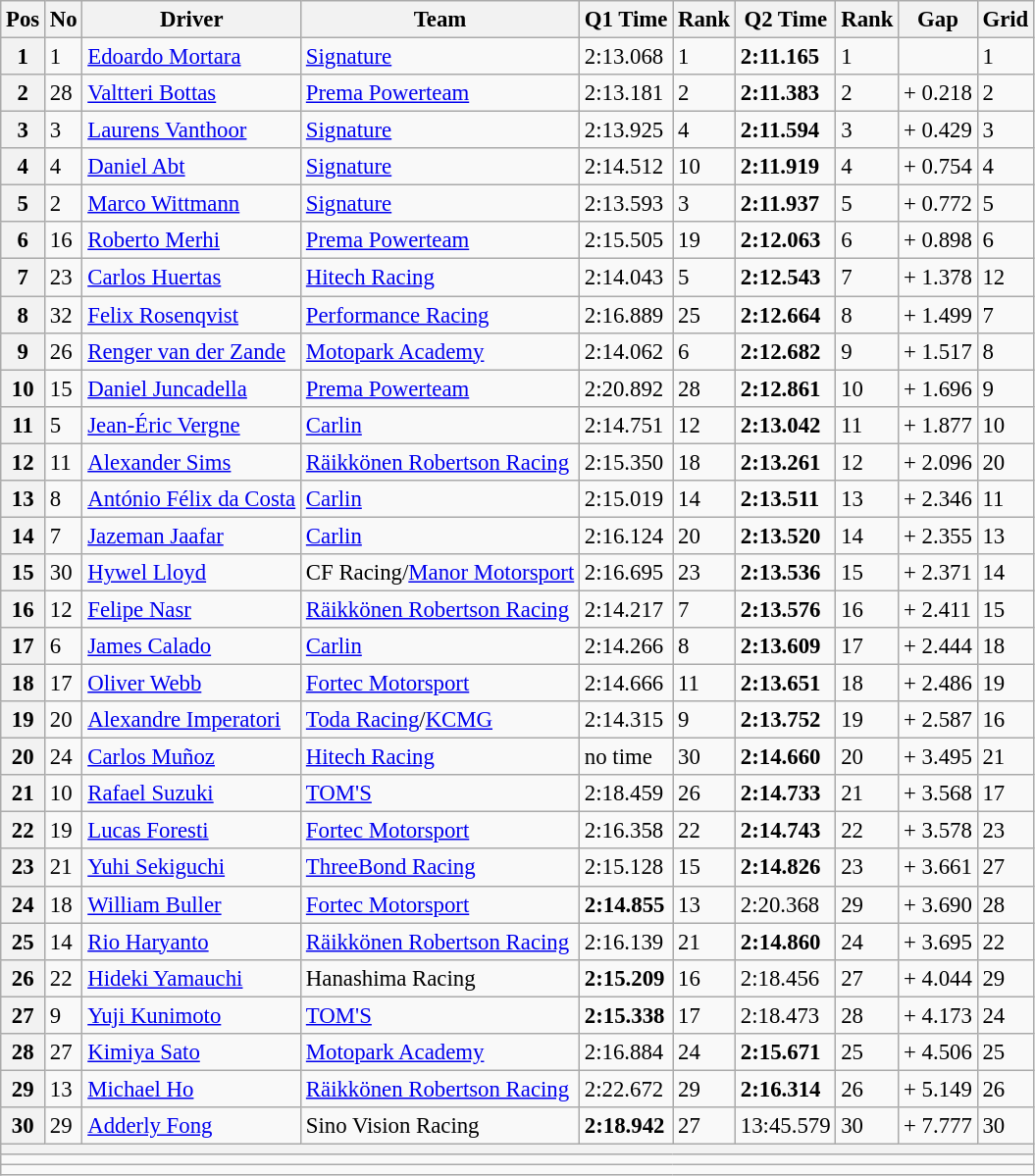<table class="wikitable" style="font-size: 95%;">
<tr>
<th>Pos</th>
<th>No</th>
<th>Driver</th>
<th>Team</th>
<th>Q1 Time</th>
<th>Rank</th>
<th>Q2 Time</th>
<th>Rank</th>
<th>Gap</th>
<th>Grid</th>
</tr>
<tr>
<th>1</th>
<td>1</td>
<td> <a href='#'>Edoardo Mortara</a></td>
<td><a href='#'>Signature</a></td>
<td>2:13.068</td>
<td>1</td>
<td><strong>2:11.165</strong></td>
<td>1</td>
<td></td>
<td>1</td>
</tr>
<tr>
<th>2</th>
<td>28</td>
<td> <a href='#'>Valtteri Bottas</a></td>
<td><a href='#'>Prema Powerteam</a></td>
<td>2:13.181</td>
<td>2</td>
<td><strong>2:11.383</strong></td>
<td>2</td>
<td>+ 0.218</td>
<td>2</td>
</tr>
<tr>
<th>3</th>
<td>3</td>
<td> <a href='#'>Laurens Vanthoor</a></td>
<td><a href='#'>Signature</a></td>
<td>2:13.925</td>
<td>4</td>
<td><strong>2:11.594</strong></td>
<td>3</td>
<td>+ 0.429</td>
<td>3</td>
</tr>
<tr>
<th>4</th>
<td>4</td>
<td> <a href='#'>Daniel Abt</a></td>
<td><a href='#'>Signature</a></td>
<td>2:14.512</td>
<td>10</td>
<td><strong>2:11.919</strong></td>
<td>4</td>
<td>+ 0.754</td>
<td>4</td>
</tr>
<tr>
<th>5</th>
<td>2</td>
<td> <a href='#'>Marco Wittmann</a></td>
<td><a href='#'>Signature</a></td>
<td>2:13.593</td>
<td>3</td>
<td><strong>2:11.937</strong></td>
<td>5</td>
<td>+ 0.772</td>
<td>5</td>
</tr>
<tr>
<th>6</th>
<td>16</td>
<td> <a href='#'>Roberto Merhi</a></td>
<td><a href='#'>Prema Powerteam</a></td>
<td>2:15.505</td>
<td>19</td>
<td><strong>2:12.063</strong></td>
<td>6</td>
<td>+ 0.898</td>
<td>6</td>
</tr>
<tr>
<th>7</th>
<td>23</td>
<td> <a href='#'>Carlos Huertas</a></td>
<td><a href='#'>Hitech Racing</a></td>
<td>2:14.043</td>
<td>5</td>
<td><strong>2:12.543</strong></td>
<td>7</td>
<td>+ 1.378</td>
<td>12</td>
</tr>
<tr>
<th>8</th>
<td>32</td>
<td> <a href='#'>Felix Rosenqvist</a></td>
<td><a href='#'>Performance Racing</a></td>
<td>2:16.889</td>
<td>25</td>
<td><strong>2:12.664</strong></td>
<td>8</td>
<td>+ 1.499</td>
<td>7</td>
</tr>
<tr>
<th>9</th>
<td>26</td>
<td> <a href='#'>Renger van der Zande</a></td>
<td><a href='#'>Motopark Academy</a></td>
<td>2:14.062</td>
<td>6</td>
<td><strong>2:12.682</strong></td>
<td>9</td>
<td>+ 1.517</td>
<td>8</td>
</tr>
<tr>
<th>10</th>
<td>15</td>
<td> <a href='#'>Daniel Juncadella</a></td>
<td><a href='#'>Prema Powerteam</a></td>
<td>2:20.892</td>
<td>28</td>
<td><strong>2:12.861</strong></td>
<td>10</td>
<td>+ 1.696</td>
<td>9</td>
</tr>
<tr>
<th>11</th>
<td>5</td>
<td> <a href='#'>Jean-Éric Vergne</a></td>
<td><a href='#'>Carlin</a></td>
<td>2:14.751</td>
<td>12</td>
<td><strong>2:13.042</strong></td>
<td>11</td>
<td>+ 1.877</td>
<td>10</td>
</tr>
<tr>
<th>12</th>
<td>11</td>
<td> <a href='#'>Alexander Sims</a></td>
<td><a href='#'>Räikkönen Robertson Racing</a></td>
<td>2:15.350</td>
<td>18</td>
<td><strong>2:13.261</strong></td>
<td>12</td>
<td>+ 2.096</td>
<td>20</td>
</tr>
<tr>
<th>13</th>
<td>8</td>
<td> <a href='#'>António Félix da Costa</a></td>
<td><a href='#'>Carlin</a></td>
<td>2:15.019</td>
<td>14</td>
<td><strong>2:13.511</strong></td>
<td>13</td>
<td>+ 2.346</td>
<td>11</td>
</tr>
<tr>
<th>14</th>
<td>7</td>
<td> <a href='#'>Jazeman Jaafar</a></td>
<td><a href='#'>Carlin</a></td>
<td>2:16.124</td>
<td>20</td>
<td><strong>2:13.520</strong></td>
<td>14</td>
<td>+ 2.355</td>
<td>13</td>
</tr>
<tr>
<th>15</th>
<td>30</td>
<td> <a href='#'>Hywel Lloyd</a></td>
<td>CF Racing/<a href='#'>Manor Motorsport</a></td>
<td>2:16.695</td>
<td>23</td>
<td><strong>2:13.536</strong></td>
<td>15</td>
<td>+ 2.371</td>
<td>14</td>
</tr>
<tr>
<th>16</th>
<td>12</td>
<td> <a href='#'>Felipe Nasr</a></td>
<td><a href='#'>Räikkönen Robertson Racing</a></td>
<td>2:14.217</td>
<td>7</td>
<td><strong>2:13.576</strong></td>
<td>16</td>
<td>+ 2.411</td>
<td>15</td>
</tr>
<tr>
<th>17</th>
<td>6</td>
<td> <a href='#'>James Calado</a></td>
<td><a href='#'>Carlin</a></td>
<td>2:14.266</td>
<td>8</td>
<td><strong>2:13.609</strong></td>
<td>17</td>
<td>+ 2.444</td>
<td>18</td>
</tr>
<tr>
<th>18</th>
<td>17</td>
<td> <a href='#'>Oliver Webb</a></td>
<td><a href='#'>Fortec Motorsport</a></td>
<td>2:14.666</td>
<td>11</td>
<td><strong>2:13.651</strong></td>
<td>18</td>
<td>+ 2.486</td>
<td>19</td>
</tr>
<tr>
<th>19</th>
<td>20</td>
<td> <a href='#'>Alexandre Imperatori</a></td>
<td><a href='#'>Toda Racing</a>/<a href='#'>KCMG</a></td>
<td>2:14.315</td>
<td>9</td>
<td><strong>2:13.752</strong></td>
<td>19</td>
<td>+ 2.587</td>
<td>16</td>
</tr>
<tr>
<th>20</th>
<td>24</td>
<td> <a href='#'>Carlos Muñoz</a></td>
<td><a href='#'>Hitech Racing</a></td>
<td>no time</td>
<td>30</td>
<td><strong>2:14.660</strong></td>
<td>20</td>
<td>+ 3.495</td>
<td>21</td>
</tr>
<tr>
<th>21</th>
<td>10</td>
<td> <a href='#'>Rafael Suzuki</a></td>
<td><a href='#'>TOM'S</a></td>
<td>2:18.459</td>
<td>26</td>
<td><strong>2:14.733</strong></td>
<td>21</td>
<td>+ 3.568</td>
<td>17</td>
</tr>
<tr>
<th>22</th>
<td>19</td>
<td> <a href='#'>Lucas Foresti</a></td>
<td><a href='#'>Fortec Motorsport</a></td>
<td>2:16.358</td>
<td>22</td>
<td><strong>2:14.743</strong></td>
<td>22</td>
<td>+ 3.578</td>
<td>23</td>
</tr>
<tr>
<th>23</th>
<td>21</td>
<td> <a href='#'>Yuhi Sekiguchi</a></td>
<td><a href='#'>ThreeBond Racing</a></td>
<td>2:15.128</td>
<td>15</td>
<td><strong>2:14.826</strong></td>
<td>23</td>
<td>+ 3.661</td>
<td>27</td>
</tr>
<tr>
<th>24</th>
<td>18</td>
<td> <a href='#'>William Buller</a></td>
<td><a href='#'>Fortec Motorsport</a></td>
<td><strong>2:14.855</strong></td>
<td>13</td>
<td>2:20.368</td>
<td>29</td>
<td>+ 3.690</td>
<td>28</td>
</tr>
<tr>
<th>25</th>
<td>14</td>
<td> <a href='#'>Rio Haryanto</a></td>
<td><a href='#'>Räikkönen Robertson Racing</a></td>
<td>2:16.139</td>
<td>21</td>
<td><strong>2:14.860</strong></td>
<td>24</td>
<td>+ 3.695</td>
<td>22</td>
</tr>
<tr>
<th>26</th>
<td>22</td>
<td> <a href='#'>Hideki Yamauchi</a></td>
<td>Hanashima Racing</td>
<td><strong>2:15.209</strong></td>
<td>16</td>
<td>2:18.456</td>
<td>27</td>
<td>+ 4.044</td>
<td>29</td>
</tr>
<tr>
<th>27</th>
<td>9</td>
<td> <a href='#'>Yuji Kunimoto</a></td>
<td><a href='#'>TOM'S</a></td>
<td><strong>2:15.338</strong></td>
<td>17</td>
<td>2:18.473</td>
<td>28</td>
<td>+ 4.173</td>
<td>24</td>
</tr>
<tr>
<th>28</th>
<td>27</td>
<td> <a href='#'>Kimiya Sato</a></td>
<td><a href='#'>Motopark Academy</a></td>
<td>2:16.884</td>
<td>24</td>
<td><strong>2:15.671</strong></td>
<td>25</td>
<td>+ 4.506</td>
<td>25</td>
</tr>
<tr>
<th>29</th>
<td>13</td>
<td> <a href='#'>Michael Ho</a></td>
<td><a href='#'>Räikkönen Robertson Racing</a></td>
<td>2:22.672</td>
<td>29</td>
<td><strong>2:16.314</strong></td>
<td>26</td>
<td>+ 5.149</td>
<td>26</td>
</tr>
<tr>
<th>30</th>
<td>29</td>
<td> <a href='#'>Adderly Fong</a></td>
<td>Sino Vision Racing</td>
<td><strong>2:18.942</strong></td>
<td>27</td>
<td>13:45.579</td>
<td>30</td>
<td>+ 7.777</td>
<td>30</td>
</tr>
<tr>
<th colspan=10></th>
</tr>
<tr>
<td colspan=10></td>
</tr>
<tr>
<td colspan=10></td>
</tr>
</table>
